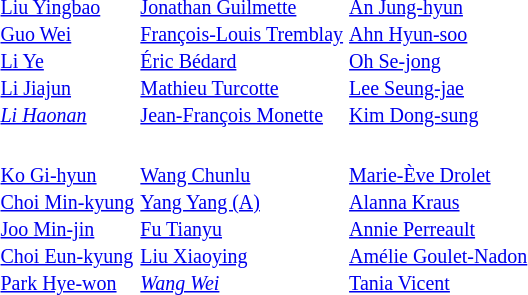<table>
<tr>
<th scope=row style="text-align:left"><br></th>
<td valign="top"><strong></strong><small><br><a href='#'>Liu Yingbao</a><br><a href='#'>Guo Wei</a><br><a href='#'>Li Ye</a><br><a href='#'>Li Jiajun</a><br><em><a href='#'>Li Haonan</a></em></small></td>
<td valign="top"><strong></strong><small><br><a href='#'>Jonathan Guilmette</a><br><a href='#'>François-Louis Tremblay</a><br><a href='#'>Éric Bédard</a><br><a href='#'>Mathieu Turcotte</a><br><a href='#'>Jean-François Monette</a></small></td>
<td valign="top"><strong></strong><small><br><a href='#'>An Jung-hyun</a><br><a href='#'>Ahn Hyun-soo</a><br><a href='#'>Oh Se-jong</a><br><a href='#'>Lee Seung-jae</a><br><a href='#'>Kim Dong-sung</a></small></td>
</tr>
<tr>
<th scope=row style="text-align:left"><br></th>
<td valign="top"><strong></strong><small><br><a href='#'>Ko Gi-hyun</a><br><a href='#'>Choi Min-kyung</a><br><a href='#'>Joo Min-jin</a><br><a href='#'>Choi Eun-kyung</a><br><a href='#'>Park Hye-won</a></small></td>
<td valign="top"><strong></strong><small><br><a href='#'>Wang Chunlu</a><br><a href='#'>Yang Yang (A)</a><br><a href='#'>Fu Tianyu</a><br><a href='#'>Liu Xiaoying</a><br><em><a href='#'>Wang Wei</a></em></small></td>
<td valign="top"><strong></strong><small><br><a href='#'>Marie-Ève Drolet</a><br><a href='#'>Alanna Kraus</a><br><a href='#'>Annie Perreault</a><br><a href='#'>Amélie Goulet-Nadon</a><br><a href='#'>Tania Vicent</a></small></td>
</tr>
</table>
